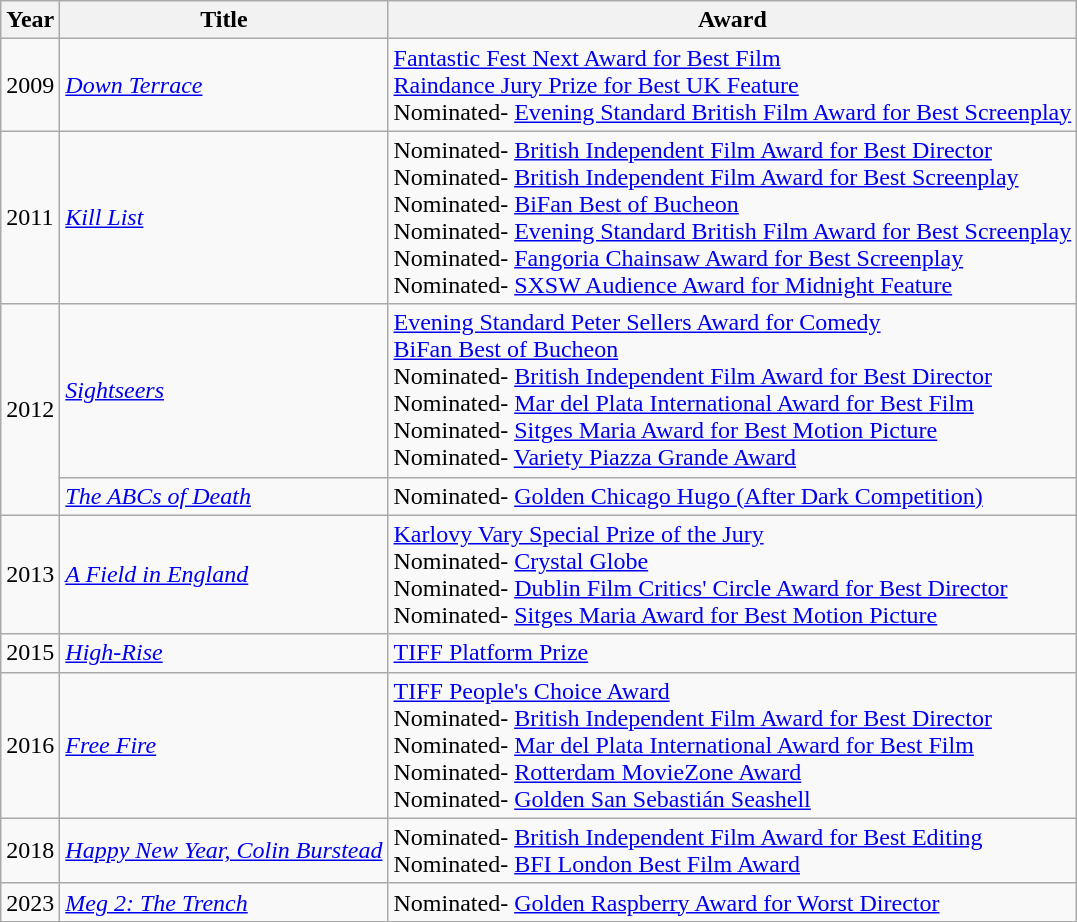<table class="wikitable">
<tr>
<th>Year</th>
<th>Title</th>
<th>Award</th>
</tr>
<tr>
<td>2009</td>
<td><em><a href='#'>Down Terrace</a></em></td>
<td><a href='#'>Fantastic Fest Next Award for Best Film</a><br><a href='#'>Raindance Jury Prize for Best UK Feature</a><br>Nominated- <a href='#'>Evening Standard British Film Award for Best Screenplay</a></td>
</tr>
<tr>
<td>2011</td>
<td><em><a href='#'>Kill List</a></em></td>
<td>Nominated- <a href='#'>British Independent Film Award for Best Director</a><br>Nominated- <a href='#'>British Independent Film Award for Best Screenplay</a><br>Nominated- <a href='#'>BiFan Best of Bucheon</a><br>Nominated- <a href='#'>Evening Standard British Film Award for Best Screenplay</a><br>Nominated- <a href='#'>Fangoria Chainsaw Award for Best Screenplay</a><br>Nominated- <a href='#'>SXSW Audience Award for Midnight Feature</a></td>
</tr>
<tr>
<td rowspan="2">2012</td>
<td><em><a href='#'>Sightseers</a></em></td>
<td><a href='#'>Evening Standard Peter Sellers Award for Comedy</a><br><a href='#'>BiFan Best of Bucheon</a><br>Nominated- <a href='#'>British Independent Film Award for Best Director</a><br>Nominated- <a href='#'>Mar del Plata International Award for Best Film</a><br>Nominated- <a href='#'>Sitges Maria Award for Best Motion Picture</a><br>Nominated- <a href='#'>Variety Piazza Grande Award</a></td>
</tr>
<tr>
<td><em><a href='#'>The ABCs of Death</a></em></td>
<td>Nominated- <a href='#'>Golden Chicago Hugo (After Dark Competition)</a></td>
</tr>
<tr>
<td>2013</td>
<td><em><a href='#'>A Field in England</a></em></td>
<td><a href='#'>Karlovy Vary Special Prize of the Jury</a><br>Nominated- <a href='#'>Crystal Globe</a><br>Nominated- <a href='#'>Dublin Film Critics' Circle Award for Best Director</a><br>Nominated- <a href='#'>Sitges Maria Award for Best Motion Picture</a></td>
</tr>
<tr>
<td>2015</td>
<td><em><a href='#'>High-Rise</a></em></td>
<td><a href='#'>TIFF Platform Prize</a></td>
</tr>
<tr>
<td>2016</td>
<td><em><a href='#'>Free Fire</a></em></td>
<td><a href='#'>TIFF People's Choice Award</a><br>Nominated- <a href='#'>British Independent Film Award for Best Director</a><br>Nominated- <a href='#'>Mar del Plata International Award for Best Film</a><br>Nominated- <a href='#'>Rotterdam MovieZone Award</a><br>Nominated- <a href='#'>Golden San Sebastián Seashell</a></td>
</tr>
<tr>
<td>2018</td>
<td><em><a href='#'>Happy New Year, Colin Burstead</a></em></td>
<td>Nominated- <a href='#'>British Independent Film Award for Best Editing</a><br>Nominated- <a href='#'>BFI London Best Film Award</a></td>
</tr>
<tr>
<td>2023</td>
<td><em><a href='#'>Meg 2: The Trench</a></em></td>
<td>Nominated- <a href='#'>Golden Raspberry Award for Worst Director</a></td>
</tr>
</table>
